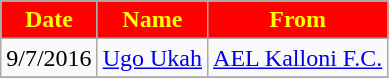<table class="wikitable sortable">
<tr>
<th style="background:Red; color:yellow;">Date</th>
<th style="background:Red; color:yellow;">Name</th>
<th style="background:Red; color:yellow;">From</th>
</tr>
<tr>
<td>9/7/2016</td>
<td> <a href='#'>Ugo Ukah</a></td>
<td> <a href='#'>AEL Kalloni F.C.</a></td>
</tr>
<tr>
</tr>
</table>
